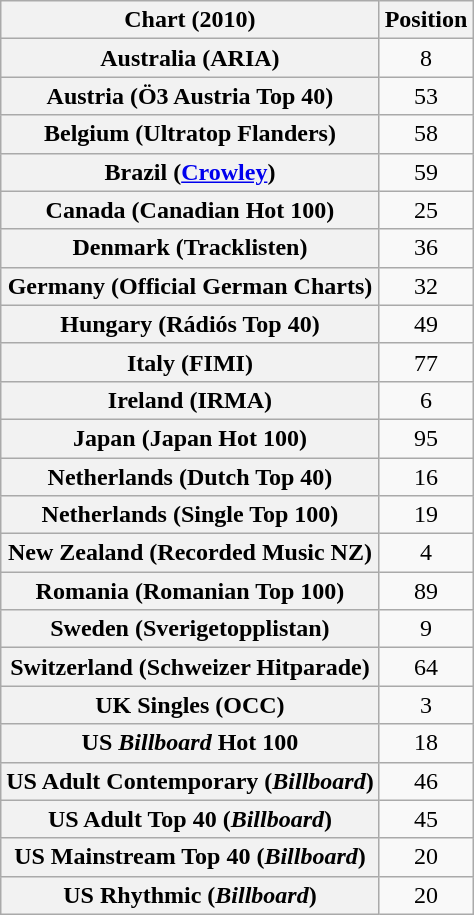<table class="wikitable plainrowheaders sortable" style="text-align:center">
<tr>
<th scope="col">Chart (2010)</th>
<th scope="col">Position</th>
</tr>
<tr>
<th scope="row">Australia (ARIA)</th>
<td>8</td>
</tr>
<tr>
<th scope="row">Austria (Ö3 Austria Top 40)</th>
<td>53</td>
</tr>
<tr>
<th scope="row">Belgium (Ultratop Flanders)</th>
<td>58</td>
</tr>
<tr>
<th scope="row">Brazil (<a href='#'>Crowley</a>)</th>
<td>59</td>
</tr>
<tr>
<th scope="row">Canada (Canadian Hot 100)</th>
<td>25</td>
</tr>
<tr>
<th scope="row">Denmark (Tracklisten)</th>
<td>36</td>
</tr>
<tr>
<th scope="row">Germany (Official German Charts)</th>
<td>32</td>
</tr>
<tr>
<th scope="row">Hungary (Rádiós Top 40)</th>
<td>49</td>
</tr>
<tr>
<th scope="row">Italy (FIMI)</th>
<td>77</td>
</tr>
<tr>
<th scope="row">Ireland (IRMA)</th>
<td>6</td>
</tr>
<tr>
<th scope="row">Japan (Japan Hot 100)</th>
<td>95</td>
</tr>
<tr>
<th scope="row">Netherlands (Dutch Top 40)</th>
<td>16</td>
</tr>
<tr>
<th scope="row">Netherlands (Single Top 100)</th>
<td>19</td>
</tr>
<tr>
<th scope="row">New Zealand (Recorded Music NZ)</th>
<td>4</td>
</tr>
<tr>
<th scope="row">Romania (Romanian Top 100)</th>
<td>89</td>
</tr>
<tr>
<th scope="row">Sweden (Sverigetopplistan)</th>
<td>9</td>
</tr>
<tr>
<th scope="row">Switzerland (Schweizer Hitparade)</th>
<td>64</td>
</tr>
<tr>
<th scope="row">UK Singles (OCC)</th>
<td>3</td>
</tr>
<tr>
<th scope="row">US <em>Billboard</em> Hot 100</th>
<td>18</td>
</tr>
<tr>
<th scope="row">US Adult Contemporary (<em>Billboard</em>)</th>
<td>46</td>
</tr>
<tr>
<th scope="row">US Adult Top 40 (<em>Billboard</em>)</th>
<td>45</td>
</tr>
<tr>
<th scope="row">US Mainstream Top 40 (<em>Billboard</em>)</th>
<td>20</td>
</tr>
<tr>
<th scope="row">US Rhythmic (<em>Billboard</em>)</th>
<td>20</td>
</tr>
</table>
